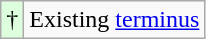<table class="wikitable" style="border: none; text-align:center;font-size:100%;">
<tr>
<td style="background-color:#ddffdd">†</td>
<td>Existing <a href='#'>terminus</a></td>
</tr>
</table>
